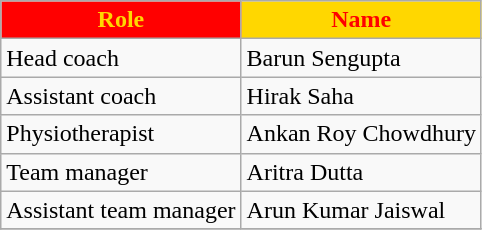<table class="wikitable">
<tr>
<th colspan="1" style="background:Red; color:Gold; text-align:center;">Role</th>
<th colspan="1" style="background:Gold; color:Red; text-align:center;">Name</th>
</tr>
<tr>
<td>Head coach</td>
<td> Barun Sengupta</td>
</tr>
<tr>
<td>Assistant coach</td>
<td> Hirak Saha</td>
</tr>
<tr>
<td>Physiotherapist</td>
<td> Ankan Roy Chowdhury</td>
</tr>
<tr>
<td>Team manager</td>
<td> Aritra Dutta</td>
</tr>
<tr>
<td>Assistant team manager</td>
<td> Arun Kumar Jaiswal</td>
</tr>
<tr>
</tr>
</table>
